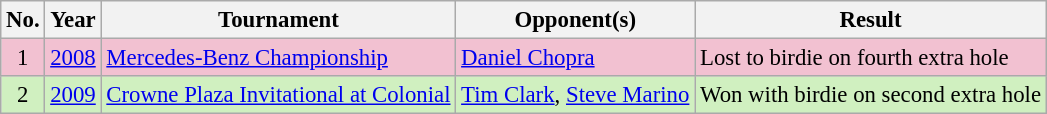<table class="wikitable" style="font-size:95%;">
<tr>
<th>No.</th>
<th>Year</th>
<th>Tournament</th>
<th>Opponent(s)</th>
<th>Result</th>
</tr>
<tr style="background:#F2C1D1;">
<td align=center>1</td>
<td><a href='#'>2008</a></td>
<td><a href='#'>Mercedes-Benz Championship</a></td>
<td> <a href='#'>Daniel Chopra</a></td>
<td>Lost to birdie on fourth extra hole</td>
</tr>
<tr style="background:#D0F0C0;">
<td align=center>2</td>
<td><a href='#'>2009</a></td>
<td><a href='#'>Crowne Plaza Invitational at Colonial</a></td>
<td> <a href='#'>Tim Clark</a>,  <a href='#'>Steve Marino</a></td>
<td>Won with birdie on second extra hole</td>
</tr>
</table>
